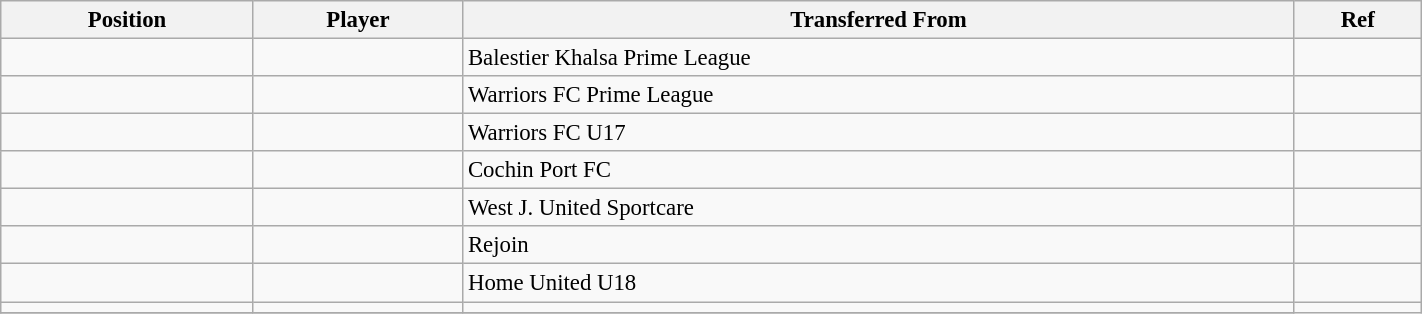<table class="wikitable sortable" style="width:75%; text-align:center; font-size:95%; text-align:left;">
<tr>
<th>Position</th>
<th>Player</th>
<th>Transferred From</th>
<th>Ref</th>
</tr>
<tr>
<td></td>
<td></td>
<td> Balestier Khalsa Prime League</td>
<td></td>
</tr>
<tr>
<td></td>
<td></td>
<td> Warriors FC Prime League</td>
<td></td>
</tr>
<tr>
<td></td>
<td></td>
<td> Warriors FC U17</td>
<td></td>
</tr>
<tr>
<td></td>
<td></td>
<td> Cochin Port FC</td>
<td></td>
</tr>
<tr>
<td></td>
<td></td>
<td>West J. United Sportcare</td>
<td></td>
</tr>
<tr>
<td></td>
<td></td>
<td>Rejoin</td>
<td></td>
</tr>
<tr>
<td></td>
<td></td>
<td> Home United U18</td>
<td></td>
</tr>
<tr>
<td></td>
<td></td>
<td Free agent></td>
</tr>
<tr>
</tr>
</table>
